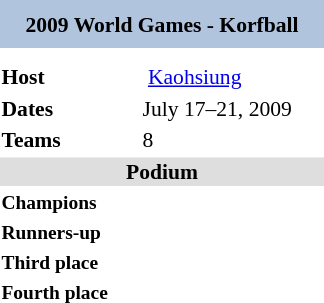<table class="toccolours" style="float: right; margin: 0 0 1em 1em; font-size: 90%;" width=220px>
<tr>
<td colspan="2" style="background: #B0C4DE; text-align: center;" height=30px><strong>2009 World Games - Korfball</strong></td>
</tr>
<tr>
<td colspan="2" style="text-align: center;"></td>
</tr>
<tr style="vertical-align:top;">
<td colspan=2></td>
</tr>
<tr style="vertical-align:top;">
<td><strong>Host</strong></td>
<td> <a href='#'>Kaohsiung</a></td>
</tr>
<tr style="vertical-align:top;">
<td><strong>Dates</strong></td>
<td>July 17–21, 2009</td>
</tr>
<tr style="vertical-align:top;">
<td width=90><strong>Teams</strong></td>
<td>8</td>
</tr>
<tr>
<td colspan="2" style="background: #dedede; text-align: center;"><strong>Podium</strong></td>
</tr>
<tr style="vertical-align:top;">
<td style=font-size:90% width=90> <strong>Champions</strong></td>
<td></td>
</tr>
<tr>
<td style=font-size:90% width=90> <strong>Runners-up</strong></td>
<td></td>
</tr>
<tr>
<td style=font-size:90% width=90> <strong>Third place</strong></td>
<td></td>
</tr>
<tr>
<td style=font-size:90% width=90><strong>Fourth place</strong></td>
<td></td>
</tr>
</table>
